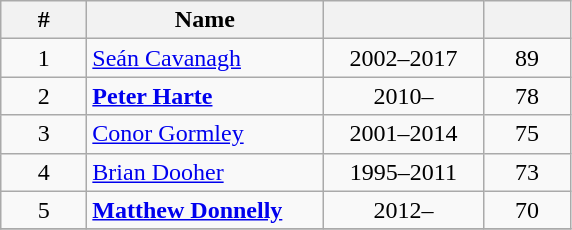<table class="wikitable sortable" style="text-align:center">
<tr>
<th width="50">#</th>
<th width="150">Name</th>
<th width="100"></th>
<th width="50"></th>
</tr>
<tr>
<td>1</td>
<td align="left"><a href='#'>Seán Cavanagh</a></td>
<td>2002–2017</td>
<td>89</td>
</tr>
<tr>
<td>2</td>
<td align="left"><strong><a href='#'>Peter Harte</a></strong></td>
<td>2010–</td>
<td>78</td>
</tr>
<tr>
<td>3</td>
<td align="left"><a href='#'>Conor Gormley</a></td>
<td>2001–2014</td>
<td>75</td>
</tr>
<tr>
<td>4</td>
<td align="left"><a href='#'>Brian Dooher</a></td>
<td>1995–2011</td>
<td>73</td>
</tr>
<tr>
<td>5</td>
<td align="left"><strong><a href='#'>Matthew Donnelly</a></strong></td>
<td>2012–</td>
<td>70</td>
</tr>
<tr>
</tr>
</table>
